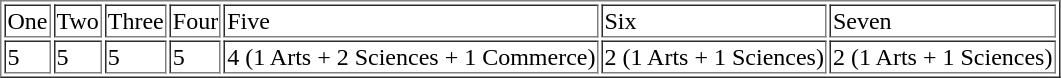<table border="1">
<tr>
<td>One</td>
<td>Two</td>
<td>Three</td>
<td>Four</td>
<td>Five</td>
<td>Six</td>
<td>Seven</td>
</tr>
<tr>
<td>5</td>
<td>5</td>
<td>5</td>
<td>5</td>
<td>4 (1 Arts + 2 Sciences + 1 Commerce)</td>
<td>2 (1 Arts + 1 Sciences)</td>
<td>2 (1 Arts + 1 Sciences)</td>
</tr>
</table>
